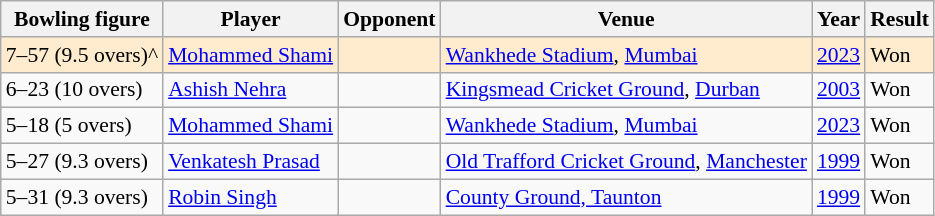<table class="wikitable"style="font-size: 90%">
<tr>
<th scope="col">Bowling figure</th>
<th scope="col">Player</th>
<th scope="col">Opponent</th>
<th scope="col">Venue</th>
<th scope="col">Year</th>
<th scope="col">Result</th>
</tr>
<tr style="background:#ffebcd;">
<td>7–57 (9.5 overs)^</td>
<td><a href='#'>Mohammed Shami</a></td>
<td></td>
<td><a href='#'>Wankhede Stadium</a>, <a href='#'>Mumbai</a></td>
<td><a href='#'>2023</a></td>
<td>Won</td>
</tr>
<tr>
<td>6–23 (10 overs)</td>
<td><a href='#'>Ashish Nehra</a></td>
<td></td>
<td><a href='#'>Kingsmead Cricket Ground</a>, <a href='#'>Durban</a></td>
<td><a href='#'>2003</a></td>
<td>Won</td>
</tr>
<tr>
<td>5–18 (5 overs)</td>
<td><a href='#'>Mohammed Shami</a></td>
<td></td>
<td><a href='#'>Wankhede Stadium</a>, <a href='#'>Mumbai</a></td>
<td><a href='#'>2023</a></td>
<td>Won</td>
</tr>
<tr>
<td>5–27 (9.3 overs)</td>
<td><a href='#'>Venkatesh Prasad</a></td>
<td></td>
<td><a href='#'>Old Trafford Cricket Ground</a>, <a href='#'>Manchester</a></td>
<td><a href='#'>1999</a></td>
<td>Won</td>
</tr>
<tr>
<td>5–31 (9.3 overs)</td>
<td><a href='#'>Robin Singh</a></td>
<td></td>
<td><a href='#'>County Ground, Taunton</a></td>
<td><a href='#'>1999</a></td>
<td>Won</td>
</tr>
</table>
